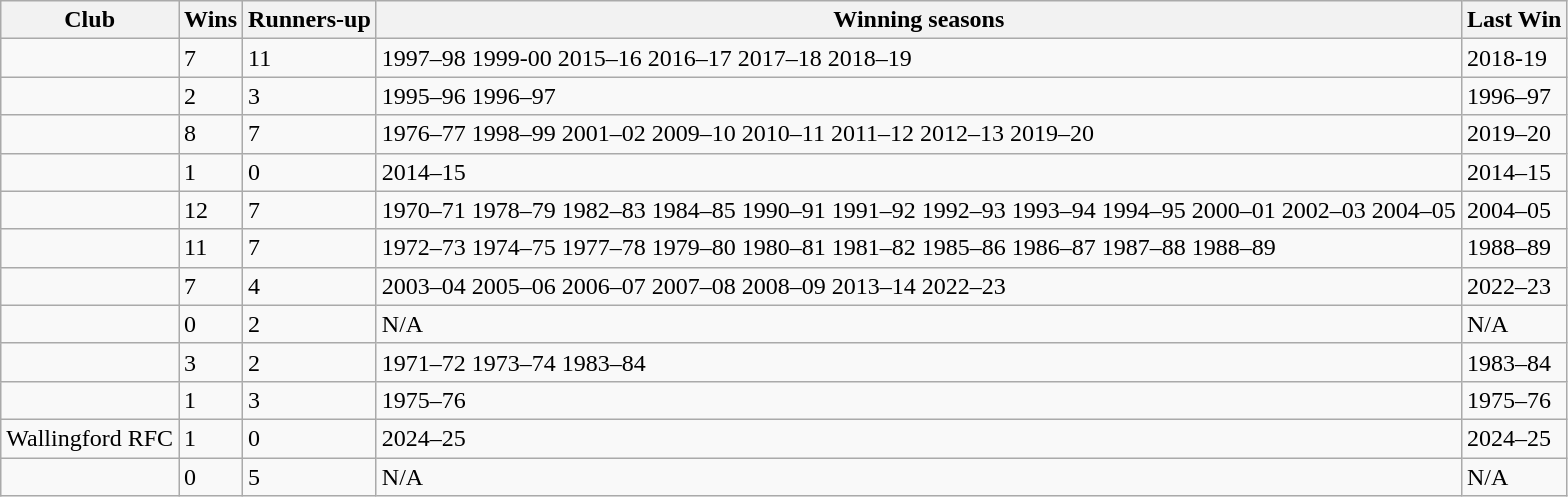<table class="wikitable sortable">
<tr>
<th>Club</th>
<th>Wins</th>
<th>Runners-up</th>
<th class=unsortable>Winning seasons</th>
<th>Last Win</th>
</tr>
<tr>
<td></td>
<td>7</td>
<td>11</td>
<td>1997–98 1999-00 2015–16 2016–17 2017–18 2018–19</td>
<td>2018-19</td>
</tr>
<tr>
<td><strong></strong></td>
<td>2</td>
<td>3</td>
<td>1995–96 1996–97</td>
<td>1996–97</td>
</tr>
<tr>
<td></td>
<td>8</td>
<td>7</td>
<td>1976–77 1998–99 2001–02 2009–10 2010–11 2011–12 2012–13 2019–20</td>
<td>2019–20</td>
</tr>
<tr>
<td></td>
<td>1</td>
<td>0</td>
<td>2014–15</td>
<td>2014–15</td>
</tr>
<tr>
<td></td>
<td>12</td>
<td>7</td>
<td>1970–71 1978–79 1982–83 1984–85 1990–91 1991–92 1992–93 1993–94 1994–95 2000–01 2002–03 2004–05</td>
<td>2004–05</td>
</tr>
<tr>
<td></td>
<td>11</td>
<td>7</td>
<td>1972–73 1974–75 1977–78 1979–80 1980–81 1981–82 1985–86 1986–87 1987–88 1988–89</td>
<td>1988–89</td>
</tr>
<tr>
<td></td>
<td>7</td>
<td>4</td>
<td>2003–04 2005–06 2006–07 2007–08 2008–09 2013–14 2022–23</td>
<td>2022–23</td>
</tr>
<tr>
<td><strong></strong></td>
<td>0</td>
<td>2</td>
<td>N/A</td>
<td>N/A</td>
</tr>
<tr>
<td></td>
<td>3</td>
<td>2</td>
<td>1971–72 1973–74 1983–84</td>
<td>1983–84</td>
</tr>
<tr>
<td></td>
<td>1</td>
<td>3</td>
<td>1975–76</td>
<td>1975–76</td>
</tr>
<tr>
<td>Wallingford RFC</td>
<td>1</td>
<td>0</td>
<td>2024–25</td>
<td>2024–25</td>
</tr>
<tr>
<td></td>
<td>0</td>
<td>5</td>
<td>N/A</td>
<td>N/A</td>
</tr>
</table>
